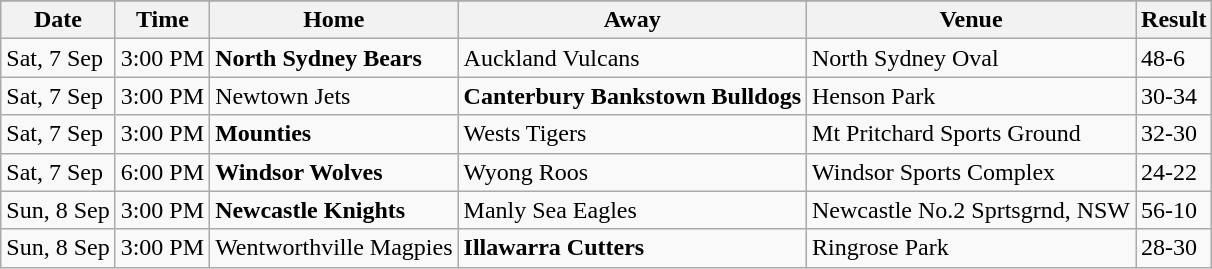<table align="center" class="wikitable">
<tr bgcolor="#FF0033">
</tr>
<tr>
<th>Date</th>
<th>Time</th>
<th>Home</th>
<th>Away</th>
<th>Venue</th>
<th>Result</th>
</tr>
<tr>
<td>Sat, 7 Sep</td>
<td>3:00 PM</td>
<td><strong>North Sydney Bears</strong></td>
<td>Auckland Vulcans</td>
<td>North Sydney Oval</td>
<td>48-6</td>
</tr>
<tr>
<td>Sat, 7 Sep</td>
<td>3:00 PM</td>
<td>Newtown Jets</td>
<td><strong>	Canterbury Bankstown Bulldogs</strong></td>
<td>Henson Park</td>
<td>30-34</td>
</tr>
<tr>
<td>Sat, 7 Sep</td>
<td>3:00 PM</td>
<td><strong>Mounties</strong></td>
<td>Wests Tigers</td>
<td>Mt Pritchard Sports Ground</td>
<td>32-30</td>
</tr>
<tr>
<td>Sat, 7 Sep</td>
<td>6:00 PM</td>
<td><strong>Windsor Wolves</strong></td>
<td>Wyong Roos</td>
<td>Windsor Sports Complex</td>
<td>24-22</td>
</tr>
<tr>
<td>Sun, 8 Sep</td>
<td>3:00 PM</td>
<td><strong>Newcastle Knights</strong></td>
<td>Manly Sea Eagles</td>
<td>Newcastle No.2 Sprtsgrnd, NSW</td>
<td>56-10</td>
</tr>
<tr>
<td>Sun, 8 Sep</td>
<td>3:00 PM</td>
<td>Wentworthville Magpies</td>
<td><strong>Illawarra Cutters</strong></td>
<td>Ringrose Park</td>
<td>28-30</td>
</tr>
</table>
